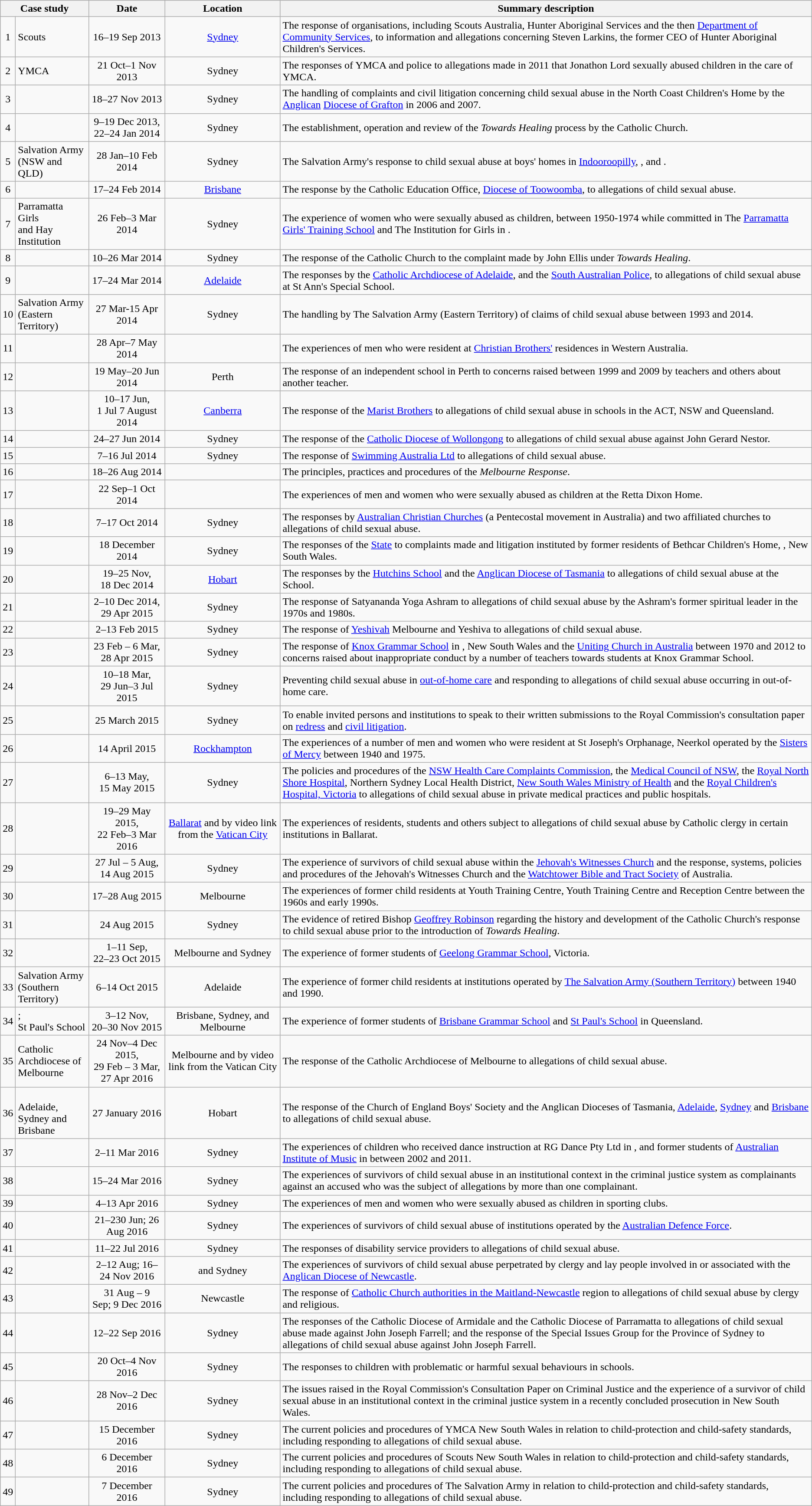<table class="wikitable collapsible collapsed">
<tr>
<th colspan=2>Case study</th>
<th>Date</th>
<th>Location</th>
<th>Summary description</th>
</tr>
<tr>
<td align=center>1</td>
<td>Scouts</td>
<td align=center>16–19 Sep 2013</td>
<td align=center><a href='#'>Sydney</a></td>
<td>The response of organisations, including Scouts Australia, Hunter Aboriginal Services and the then <a href='#'>Department of Community Services</a>, to information and allegations concerning Steven Larkins, the former CEO of Hunter Aboriginal Children's Services.</td>
</tr>
<tr>
<td align=center>2</td>
<td>YMCA</td>
<td align=center>21 Oct–1 Nov 2013</td>
<td align=center>Sydney</td>
<td>The responses of YMCA and police to allegations made in 2011 that Jonathon Lord sexually abused children in the care of YMCA.</td>
</tr>
<tr>
<td align=center>3</td>
<td></td>
<td align=center>18–27 Nov 2013</td>
<td align=center>Sydney</td>
<td>The handling of complaints and civil litigation concerning child sexual abuse in the North Coast Children's Home by the <a href='#'>Anglican</a> <a href='#'>Diocese of Grafton</a> in 2006 and 2007.</td>
</tr>
<tr>
<td align=center>4</td>
<td></td>
<td align=center>9–19 Dec 2013,<br>22–24 Jan 2014</td>
<td align=center>Sydney</td>
<td>The establishment, operation and review of the <em>Towards Healing</em> process by the Catholic Church.</td>
</tr>
<tr>
<td align=center>5</td>
<td>Salvation Army<br>(NSW and QLD)</td>
<td align=center>28 Jan–10 Feb 2014</td>
<td align=center>Sydney</td>
<td>The Salvation Army's response to child sexual abuse at boys' homes in <a href='#'>Indooroopilly</a>, ,  and .</td>
</tr>
<tr>
<td align=center>6</td>
<td></td>
<td align=center>17–24 Feb 2014</td>
<td align=center><a href='#'>Brisbane</a></td>
<td>The response by the Catholic Education Office, <a href='#'>Diocese of Toowoomba</a>, to allegations of child sexual abuse.</td>
</tr>
<tr>
<td align=center>7</td>
<td>Parramatta Girls<br>and Hay Institution</td>
<td align=center>26 Feb–3 Mar 2014</td>
<td align=center>Sydney</td>
<td>The experience of women who were sexually abused as children, between 1950-1974 while committed in The <a href='#'>Parramatta Girls' Training School</a> and The Institution for Girls in .</td>
</tr>
<tr>
<td align=center>8</td>
<td></td>
<td align=center>10–26 Mar 2014</td>
<td align=center>Sydney</td>
<td>The response of the Catholic Church to the complaint made by John Ellis under <em>Towards Healing</em>.</td>
</tr>
<tr>
<td align=center>9</td>
<td></td>
<td align=center>17–24 Mar 2014</td>
<td align=center><a href='#'>Adelaide</a></td>
<td>The responses by the <a href='#'>Catholic Archdiocese of Adelaide</a>, and the <a href='#'>South Australian Police</a>, to allegations of child sexual abuse at St Ann's Special School.</td>
</tr>
<tr>
<td align=center>10</td>
<td>Salvation Army<br>(Eastern Territory)</td>
<td align=center>27 Mar-15 Apr 2014</td>
<td align=center>Sydney</td>
<td>The handling by The Salvation Army (Eastern Territory) of claims of child sexual abuse between 1993 and 2014.</td>
</tr>
<tr>
<td align=center>11</td>
<td></td>
<td align=center>28 Apr–7 May 2014</td>
<td align=center></td>
<td>The experiences of men who were resident at <a href='#'>Christian Brothers'</a> residences in Western Australia.</td>
</tr>
<tr>
<td align=center>12</td>
<td></td>
<td align=center>19 May–20 Jun 2014</td>
<td align=center>Perth</td>
<td>The response of an independent school in Perth to concerns raised between 1999 and 2009 by teachers and others about another teacher.</td>
</tr>
<tr>
<td align=center>13</td>
<td></td>
<td align=center>10–17 Jun,<br>1 Jul 7 August 2014</td>
<td align=center><a href='#'>Canberra</a></td>
<td>The response of the <a href='#'>Marist Brothers</a> to allegations of child sexual abuse in schools in the ACT, NSW and Queensland.</td>
</tr>
<tr>
<td align=center>14</td>
<td></td>
<td align=center>24–27 Jun 2014</td>
<td align=center>Sydney</td>
<td>The response of the <a href='#'>Catholic Diocese of Wollongong</a> to allegations of child sexual abuse against John Gerard Nestor.</td>
</tr>
<tr>
<td align=center>15</td>
<td></td>
<td align=center>7–16 Jul 2014</td>
<td align=center>Sydney</td>
<td>The response of <a href='#'>Swimming Australia Ltd</a> to allegations of child sexual abuse.</td>
</tr>
<tr>
<td align=center>16</td>
<td></td>
<td align=center>18–26 Aug 2014</td>
<td align=center></td>
<td>The principles, practices and procedures of the <em>Melbourne Response</em>.</td>
</tr>
<tr>
<td align=center>17</td>
<td></td>
<td align=center>22 Sep–1 Oct 2014</td>
<td align=center></td>
<td>The experiences of men and women who were sexually abused as children at the Retta Dixon Home.</td>
</tr>
<tr>
<td align=center>18</td>
<td></td>
<td align=center>7–17 Oct 2014</td>
<td align=center>Sydney</td>
<td>The responses by <a href='#'>Australian Christian Churches</a> (a Pentecostal movement in Australia) and two affiliated churches to allegations of child sexual abuse.</td>
</tr>
<tr>
<td align=center>19</td>
<td></td>
<td align=center>18 December 2014</td>
<td align=center>Sydney</td>
<td>The responses of the <a href='#'>State</a> to complaints made and litigation instituted by former residents of Bethcar Children's Home, , New South Wales.</td>
</tr>
<tr>
<td align=center>20</td>
<td></td>
<td align=center>19–25 Nov,<br>18 Dec 2014</td>
<td align=center><a href='#'>Hobart</a></td>
<td>The responses by the <a href='#'>Hutchins School</a> and the <a href='#'>Anglican Diocese of Tasmania</a> to allegations of child sexual abuse at the School.</td>
</tr>
<tr>
<td align=center>21</td>
<td></td>
<td align=center>2–10 Dec 2014,<br>29 Apr 2015</td>
<td align=center>Sydney</td>
<td>The response of Satyananda Yoga Ashram to allegations of child sexual abuse by the Ashram's former spiritual leader in the 1970s and 1980s.</td>
</tr>
<tr>
<td align=center>22</td>
<td></td>
<td align=center>2–13 Feb 2015</td>
<td align=center>Sydney</td>
<td>The response of <a href='#'>Yeshivah</a> Melbourne and Yeshiva  to allegations of child sexual abuse.</td>
</tr>
<tr>
<td align=center>23</td>
<td></td>
<td align=center>23 Feb – 6 Mar,<br>28 Apr 2015</td>
<td align=center>Sydney</td>
<td>The response of <a href='#'>Knox Grammar School</a> in , New South Wales and the <a href='#'>Uniting Church in Australia</a> between 1970 and 2012 to concerns raised about inappropriate conduct by a number of teachers towards students at Knox Grammar School.</td>
</tr>
<tr>
<td align=center>24</td>
<td></td>
<td align=center>10–18 Mar,<br>29 Jun–3 Jul 2015</td>
<td align=center>Sydney</td>
<td>Preventing child sexual abuse in <a href='#'>out-of-home care</a> and responding to allegations of child sexual abuse occurring in out-of-home care.</td>
</tr>
<tr>
<td align=center>25</td>
<td></td>
<td align=center>25 March 2015</td>
<td align=center>Sydney</td>
<td>To enable invited persons and institutions to speak to their written submissions to the Royal Commission's consultation paper on <a href='#'>redress</a> and <a href='#'>civil litigation</a>.</td>
</tr>
<tr>
<td align=center>26</td>
<td></td>
<td align=center>14 April 2015</td>
<td align=center><a href='#'>Rockhampton</a></td>
<td>The experiences of a number of men and women who were resident at St Joseph's Orphanage, Neerkol operated by the <a href='#'>Sisters of Mercy</a> between 1940 and 1975.</td>
</tr>
<tr>
<td align=center>27</td>
<td></td>
<td align=center>6–13 May,<br>15 May 2015</td>
<td align=center>Sydney</td>
<td>The policies and procedures of the <a href='#'>NSW Health Care Complaints Commission</a>, the <a href='#'>Medical Council of NSW</a>, the <a href='#'>Royal North Shore Hospital</a>, Northern Sydney Local Health District, <a href='#'>New South Wales Ministry of Health</a> and the <a href='#'>Royal Children's Hospital, Victoria</a> to allegations of child sexual abuse in private medical practices and public hospitals.</td>
</tr>
<tr>
<td align=center>28</td>
<td></td>
<td align=center>19–29 May 2015,<br>22 Feb–3 Mar 2016</td>
<td align=center><a href='#'>Ballarat</a> and by video link from the <a href='#'>Vatican City</a></td>
<td>The experiences of residents, students and others subject to allegations of child sexual abuse by Catholic clergy in certain institutions in Ballarat.</td>
</tr>
<tr>
<td align=center>29</td>
<td></td>
<td align=center>27 Jul – 5 Aug,<br>14 Aug 2015</td>
<td align=center>Sydney</td>
<td>The experience of survivors of child sexual abuse within the <a href='#'>Jehovah's Witnesses Church</a> and the response, systems, policies and procedures of the Jehovah's Witnesses Church and the <a href='#'>Watchtower Bible and Tract Society</a> of Australia.</td>
</tr>
<tr>
<td align=center>30</td>
<td></td>
<td align=center>17–28 Aug 2015</td>
<td align=center>Melbourne</td>
<td>The experiences of former child residents at  Youth Training Centre,  Youth Training Centre and  Reception Centre between the 1960s and early 1990s.</td>
</tr>
<tr>
<td align=center>31</td>
<td></td>
<td align=center>24 Aug 2015</td>
<td align=center>Sydney</td>
<td>The evidence of retired Bishop <a href='#'>Geoffrey Robinson</a> regarding the history and development of the Catholic Church's response to child sexual abuse prior to the introduction of <em>Towards Healing</em>.</td>
</tr>
<tr>
<td align=center>32</td>
<td></td>
<td align=center>1–11 Sep,<br>22–23 Oct 2015</td>
<td align=center>Melbourne and Sydney</td>
<td>The experience of former students of <a href='#'>Geelong Grammar School</a>, Victoria.</td>
</tr>
<tr>
<td align=center>33</td>
<td>Salvation Army<br>(Southern Territory)</td>
<td align=center>6–14 Oct 2015</td>
<td align=center>Adelaide</td>
<td>The experience of former child residents at institutions operated by <a href='#'>The Salvation Army (Southern Territory)</a> between 1940 and 1990.</td>
</tr>
<tr>
<td align=center>34</td>
<td>;<br>St Paul's School</td>
<td align=center>3–12 Nov,<br>20–30 Nov 2015</td>
<td align=center>Brisbane, Sydney, and Melbourne</td>
<td>The experience of former students of <a href='#'>Brisbane Grammar School</a> and <a href='#'>St Paul's School</a> in Queensland.</td>
</tr>
<tr>
<td align=center>35</td>
<td>Catholic Archdiocese of<br>Melbourne</td>
<td align=center>24 Nov–4 Dec 2015,<br> 29 Feb – 3 Mar,<br>27 Apr 2016</td>
<td align=center>Melbourne and by video link from the Vatican City</td>
<td>The response of the Catholic Archdiocese of Melbourne to allegations of child sexual abuse.</td>
</tr>
<tr>
<td align=center>36</td>
<td><br>Adelaide, Sydney and<br> Brisbane</td>
<td align=center>27 January 2016</td>
<td align=center>Hobart</td>
<td>The response of the Church of England Boys' Society and the Anglican Dioceses of Tasmania, <a href='#'>Adelaide</a>, <a href='#'>Sydney</a> and <a href='#'>Brisbane</a> to allegations of child sexual abuse.</td>
</tr>
<tr>
<td align=center>37</td>
<td></td>
<td align=center>2–11 Mar 2016</td>
<td align=center>Sydney</td>
<td>The experiences of children who received dance instruction at RG Dance Pty Ltd in , and former students of <a href='#'>Australian Institute of Music</a> in  between 2002 and 2011.</td>
</tr>
<tr>
<td align=center>38</td>
<td></td>
<td align=center>15–24 Mar 2016</td>
<td align=center>Sydney</td>
<td>The experiences of survivors of child sexual abuse in an institutional context in the criminal justice system as complainants against an accused who was the subject of allegations by more than one complainant.</td>
</tr>
<tr>
<td align=center>39</td>
<td></td>
<td align=center>4–13 Apr 2016</td>
<td align=center>Sydney</td>
<td>The experiences of men and women who were sexually abused as children in sporting clubs.</td>
</tr>
<tr>
<td align=center>40</td>
<td></td>
<td align=center>21–230 Jun; 26 Aug 2016</td>
<td align=center>Sydney</td>
<td>The experiences of survivors of child sexual abuse of institutions operated by the <a href='#'>Australian Defence Force</a>.</td>
</tr>
<tr>
<td align=center>41</td>
<td></td>
<td align=center>11–22 Jul 2016</td>
<td align=center>Sydney</td>
<td>The responses of disability service providers to allegations of child sexual abuse.</td>
</tr>
<tr>
<td align=center>42</td>
<td></td>
<td align=center>2–12 Aug; 16–24 Nov 2016</td>
<td align=center> and Sydney</td>
<td>The experiences of survivors of child sexual abuse perpetrated by clergy and lay people involved in or associated with the <a href='#'>Anglican Diocese of Newcastle</a>.</td>
</tr>
<tr>
<td align=center>43</td>
<td></td>
<td align=center>31 Aug – 9 Sep; 9 Dec 2016</td>
<td align=center>Newcastle</td>
<td>The response of <a href='#'>Catholic Church authorities in the Maitland-Newcastle</a> region to allegations of child sexual abuse by clergy and religious.</td>
</tr>
<tr>
<td align=center>44</td>
<td></td>
<td align=center>12–22 Sep 2016</td>
<td align=center>Sydney</td>
<td>The responses of the Catholic Diocese of Armidale and the Catholic Diocese of Parramatta to allegations of child sexual abuse made against John Joseph Farrell; and the response of the Special Issues Group for the Province of Sydney to allegations of child sexual abuse against John Joseph Farrell.</td>
</tr>
<tr>
<td align=center>45</td>
<td></td>
<td align=center>20 Oct–4 Nov 2016</td>
<td align=center>Sydney</td>
<td>The responses to children with problematic or harmful sexual behaviours in schools.</td>
</tr>
<tr>
<td align=center>46</td>
<td></td>
<td align=center>28 Nov–2 Dec 2016</td>
<td align=center>Sydney</td>
<td>The issues raised in the Royal Commission's Consultation Paper on Criminal Justice and the experience of a survivor of child sexual abuse in an institutional context in the criminal justice system in a recently concluded prosecution in New South Wales.</td>
</tr>
<tr>
<td align=center>47</td>
<td></td>
<td align=center>15 December 2016</td>
<td align=center>Sydney</td>
<td>The current policies and procedures of YMCA New South Wales in relation to child-protection and child-safety standards, including responding to allegations of child sexual abuse.</td>
</tr>
<tr>
<td align=center>48</td>
<td></td>
<td align=center>6 December 2016</td>
<td align=center>Sydney</td>
<td>The current policies and procedures of Scouts New South Wales in relation to child-protection and child-safety standards, including responding to allegations of child sexual abuse.</td>
</tr>
<tr>
<td align=center>49</td>
<td></td>
<td align=center>7 December 2016</td>
<td align=center>Sydney</td>
<td>The current policies and procedures of The Salvation Army in relation to child-protection and child-safety standards, including responding to allegations of child sexual abuse.</td>
</tr>
</table>
